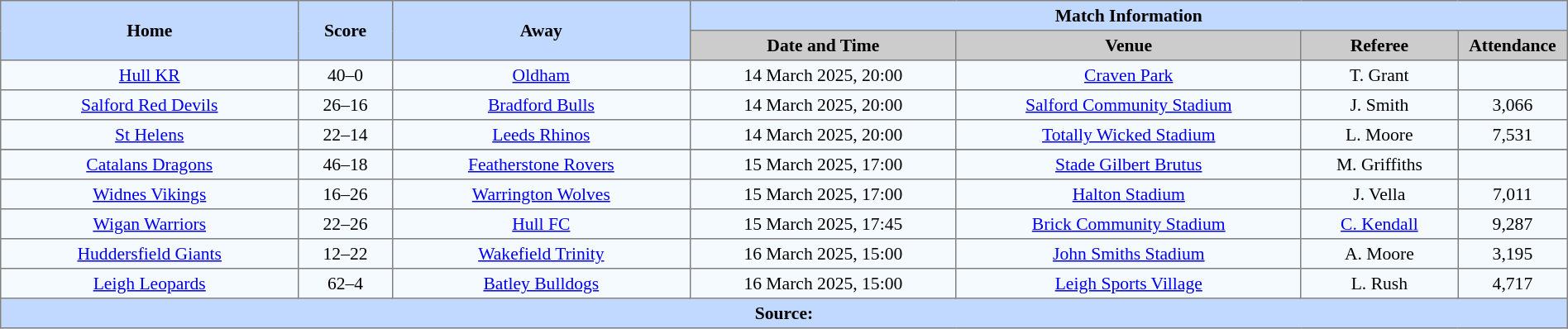<table border=1 style="border-collapse:collapse; font-size:90%; text-align:center"; cellpadding=3 cellspacing=0 width=100%>
<tr bgcolor="#c1d8ff">
<th rowspan=2 width=19%>Home</th>
<th rowspan=2 width=6%>Score</th>
<th rowspan=2 width=19%>Away</th>
<th colspan=4>Match Information</th>
</tr>
<tr bgcolor="#cccccc">
<th width=17%>Date and Time</th>
<th width=22%>Venue</th>
<th width=10%>Referee</th>
<th width=7%>Attendance</th>
</tr>
<tr bgcolor=#f5faff>
<td><a href='#'>Hull KR</a></td>
<td>40–0</td>
<td><a href='#'>Oldham</a></td>
<td>14 March 2025, 20:00</td>
<td><a href='#'>Craven Park</a></td>
<td>T. Grant</td>
<td></td>
</tr>
<tr bgcolor=#f5faff>
<td><a href='#'>Salford Red Devils</a></td>
<td>26–16</td>
<td><a href='#'>Bradford Bulls</a></td>
<td>14 March 2025, 20:00</td>
<td><a href='#'>Salford Community Stadium</a></td>
<td>J. Smith</td>
<td>3,066</td>
</tr>
<tr bgcolor=#f5faff>
<td><a href='#'>St Helens</a></td>
<td>22–14</td>
<td><a href='#'>Leeds Rhinos</a></td>
<td>14 March 2025, 20:00</td>
<td><a href='#'>Totally Wicked Stadium</a></td>
<td>L. Moore</td>
<td>7,531</td>
</tr>
<tr>
</tr>
<tr bgcolor=#f5faff>
<td><a href='#'>Catalans Dragons</a></td>
<td>46–18</td>
<td><a href='#'>Featherstone Rovers</a></td>
<td>15 March 2025, 17:00</td>
<td><a href='#'>Stade Gilbert Brutus</a></td>
<td>M. Griffiths</td>
<td></td>
</tr>
<tr bgcolor=#f5faff>
<td><a href='#'>Widnes Vikings</a></td>
<td>16–26</td>
<td><a href='#'>Warrington Wolves</a></td>
<td>15 March 2025, 17:00</td>
<td><a href='#'>Halton Stadium</a></td>
<td>J. Vella</td>
<td>7,011</td>
</tr>
<tr bgcolor=#f5faff>
<td><a href='#'>Wigan Warriors</a></td>
<td>22–26</td>
<td><a href='#'>Hull FC</a></td>
<td>15 March 2025, 17:45</td>
<td><a href='#'>Brick Community Stadium</a></td>
<td><a href='#'>C. Kendall</a></td>
<td>9,287</td>
</tr>
<tr bgcolor=#f5faff>
<td><a href='#'>Huddersfield Giants</a></td>
<td>12–22</td>
<td><a href='#'>Wakefield Trinity</a></td>
<td>16 March 2025, 15:00</td>
<td><a href='#'>John Smiths Stadium</a></td>
<td>A. Moore</td>
<td>3,195</td>
</tr>
<tr bgcolor=#f5faff>
<td><a href='#'>Leigh Leopards</a></td>
<td>62–4</td>
<td><a href='#'>Batley Bulldogs</a></td>
<td>16 March 2025, 15:00</td>
<td><a href='#'>Leigh Sports Village</a></td>
<td>L. Rush</td>
<td>4,717</td>
</tr>
<tr style="background:#c1d8ff;">
<th colspan=7>Source:</th>
</tr>
</table>
